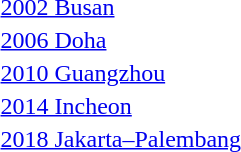<table>
<tr>
<td><a href='#'>2002 Busan</a></td>
<td></td>
<td></td>
<td></td>
</tr>
<tr>
<td><a href='#'>2006 Doha</a></td>
<td></td>
<td></td>
<td></td>
</tr>
<tr>
<td><a href='#'>2010 Guangzhou</a></td>
<td></td>
<td></td>
<td></td>
</tr>
<tr>
<td><a href='#'>2014 Incheon</a></td>
<td></td>
<td></td>
<td></td>
</tr>
<tr>
<td><a href='#'>2018 Jakarta–Palembang</a></td>
<td></td>
<td></td>
<td></td>
</tr>
</table>
